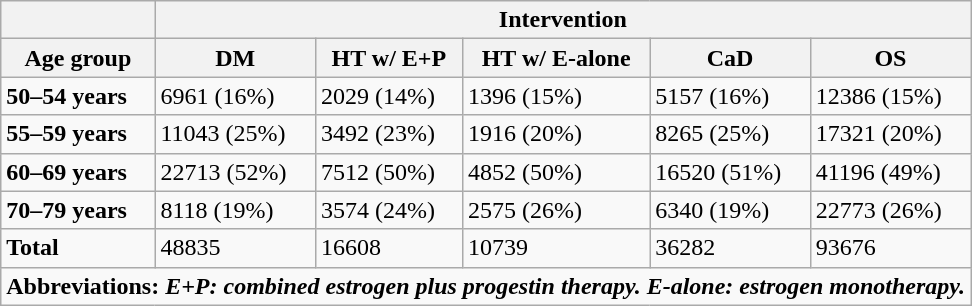<table class="wikitable">
<tr>
<th></th>
<th colspan="5">Intervention</th>
</tr>
<tr>
<th>Age group</th>
<th>DM</th>
<th>HT w/ E+P</th>
<th>HT w/ E-alone</th>
<th>CaD</th>
<th>OS</th>
</tr>
<tr>
<td><strong>50–54 years</strong></td>
<td>6961 (16%)</td>
<td>2029 (14%)</td>
<td>1396 (15%)</td>
<td>5157 (16%)</td>
<td>12386 (15%)</td>
</tr>
<tr>
<td><strong>55–59 years</strong></td>
<td>11043 (25%)</td>
<td>3492 (23%)</td>
<td>1916 (20%)</td>
<td>8265 (25%)</td>
<td>17321 (20%)</td>
</tr>
<tr>
<td><strong>60–69 years</strong></td>
<td>22713 (52%)</td>
<td>7512 (50%)</td>
<td>4852 (50%)</td>
<td>16520 (51%)</td>
<td>41196 (49%)</td>
</tr>
<tr>
<td><strong>70–79 years</strong></td>
<td>8118 (19%)</td>
<td>3574 (24%)</td>
<td>2575 (26%)</td>
<td>6340 (19%)</td>
<td>22773 (26%)</td>
</tr>
<tr>
<td><strong>Total</strong></td>
<td>48835</td>
<td>16608</td>
<td>10739</td>
<td>36282</td>
<td>93676</td>
</tr>
<tr>
<td colspan="6" style="text-align:left"><strong>Abbreviations:</strong> <strong><em>E+P<strong>: combined estrogen plus progestin therapy. </strong>E-alone<strong>: estrogen monotherapy.<em></td>
</tr>
</table>
